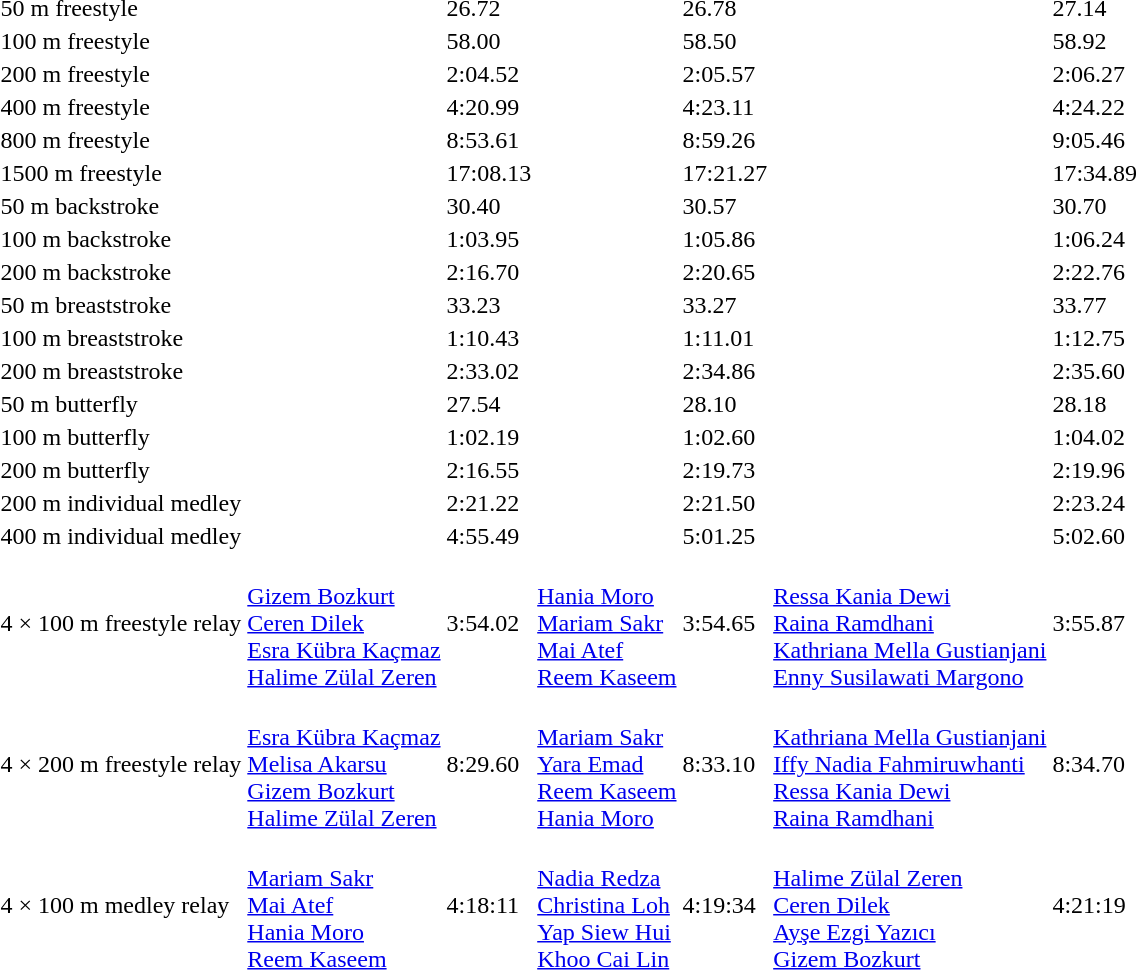<table>
<tr>
<td>50 m freestyle</td>
<td></td>
<td>26.72</td>
<td></td>
<td>26.78</td>
<td></td>
<td>27.14</td>
</tr>
<tr>
<td>100 m freestyle</td>
<td></td>
<td>58.00</td>
<td></td>
<td>58.50</td>
<td></td>
<td>58.92</td>
</tr>
<tr>
<td>200 m freestyle</td>
<td></td>
<td>2:04.52</td>
<td></td>
<td>2:05.57</td>
<td></td>
<td>2:06.27</td>
</tr>
<tr>
<td>400 m freestyle</td>
<td></td>
<td>4:20.99</td>
<td></td>
<td>4:23.11</td>
<td></td>
<td>4:24.22</td>
</tr>
<tr>
<td>800 m freestyle</td>
<td></td>
<td>8:53.61</td>
<td></td>
<td>8:59.26</td>
<td></td>
<td>9:05.46</td>
</tr>
<tr>
<td>1500 m freestyle</td>
<td></td>
<td>17:08.13</td>
<td></td>
<td>17:21.27</td>
<td></td>
<td>17:34.89</td>
</tr>
<tr>
<td>50 m backstroke</td>
<td></td>
<td>30.40</td>
<td></td>
<td>30.57</td>
<td></td>
<td>30.70</td>
</tr>
<tr>
<td>100 m backstroke</td>
<td></td>
<td>1:03.95</td>
<td></td>
<td>1:05.86</td>
<td></td>
<td>1:06.24</td>
</tr>
<tr>
<td>200 m backstroke</td>
<td></td>
<td>2:16.70</td>
<td></td>
<td>2:20.65</td>
<td></td>
<td>2:22.76</td>
</tr>
<tr>
<td>50 m breaststroke</td>
<td></td>
<td>33.23</td>
<td></td>
<td>33.27</td>
<td></td>
<td>33.77</td>
</tr>
<tr>
<td>100 m breaststroke</td>
<td></td>
<td>1:10.43</td>
<td></td>
<td>1:11.01</td>
<td></td>
<td>1:12.75</td>
</tr>
<tr>
<td>200 m breaststroke</td>
<td></td>
<td>2:33.02</td>
<td></td>
<td>2:34.86</td>
<td></td>
<td>2:35.60</td>
</tr>
<tr>
<td>50 m butterfly</td>
<td></td>
<td>27.54</td>
<td></td>
<td>28.10</td>
<td></td>
<td>28.18</td>
</tr>
<tr>
<td>100 m butterfly</td>
<td></td>
<td>1:02.19</td>
<td></td>
<td>1:02.60</td>
<td></td>
<td>1:04.02</td>
</tr>
<tr>
<td>200 m butterfly</td>
<td></td>
<td>2:16.55</td>
<td></td>
<td>2:19.73</td>
<td></td>
<td>2:19.96</td>
</tr>
<tr>
<td>200 m individual medley</td>
<td></td>
<td>2:21.22</td>
<td></td>
<td>2:21.50</td>
<td></td>
<td>2:23.24</td>
</tr>
<tr>
<td>400 m individual medley</td>
<td></td>
<td>4:55.49</td>
<td></td>
<td>5:01.25</td>
<td></td>
<td>5:02.60</td>
</tr>
<tr>
<td>4 × 100 m freestyle relay</td>
<td><br><a href='#'>Gizem Bozkurt</a><br><a href='#'>Ceren Dilek</a><br><a href='#'>Esra Kübra Kaçmaz</a><br><a href='#'>Halime Zülal Zeren</a></td>
<td>3:54.02</td>
<td><br><a href='#'>Hania Moro</a><br><a href='#'>Mariam Sakr</a><br><a href='#'>Mai Atef</a><br><a href='#'>Reem Kaseem</a></td>
<td>3:54.65</td>
<td><br><a href='#'>Ressa Kania Dewi</a><br><a href='#'>Raina Ramdhani</a><br><a href='#'>Kathriana Mella Gustianjani</a><br><a href='#'>Enny Susilawati Margono</a></td>
<td>3:55.87</td>
</tr>
<tr>
<td>4 × 200 m freestyle relay</td>
<td><br><a href='#'>Esra Kübra Kaçmaz</a><br><a href='#'>Melisa Akarsu</a><br><a href='#'>Gizem Bozkurt</a><br><a href='#'>Halime Zülal Zeren</a></td>
<td>8:29.60</td>
<td><br><a href='#'>Mariam Sakr</a><br><a href='#'>Yara Emad</a><br><a href='#'>Reem Kaseem</a><br><a href='#'>Hania Moro</a></td>
<td>8:33.10</td>
<td><br><a href='#'>Kathriana Mella Gustianjani</a><br><a href='#'>Iffy Nadia Fahmiruwhanti</a><br><a href='#'>Ressa Kania Dewi</a><br><a href='#'>Raina Ramdhani</a></td>
<td>8:34.70</td>
</tr>
<tr>
<td>4 × 100 m medley relay</td>
<td><br><a href='#'>Mariam Sakr</a><br><a href='#'>Mai Atef</a><br><a href='#'>Hania Moro</a><br><a href='#'>Reem Kaseem</a></td>
<td>4:18:11</td>
<td><br><a href='#'>Nadia Redza</a><br><a href='#'>Christina Loh</a><br><a href='#'>Yap Siew Hui</a><br><a href='#'>Khoo Cai Lin</a></td>
<td>4:19:34</td>
<td><br><a href='#'>Halime Zülal Zeren</a><br><a href='#'>Ceren Dilek</a><br><a href='#'>Ayşe Ezgi Yazıcı</a><br><a href='#'>Gizem Bozkurt</a></td>
<td>4:21:19</td>
</tr>
</table>
